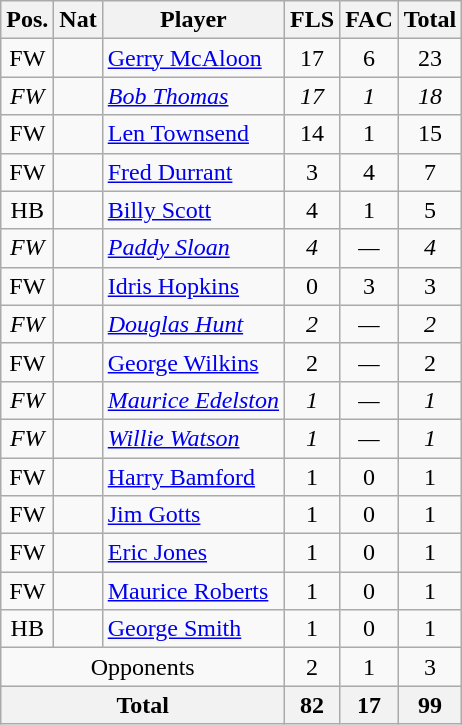<table class="wikitable"  style="text-align:center; border:1px #aaa solid;">
<tr>
<th>Pos.</th>
<th>Nat</th>
<th>Player</th>
<th>FLS</th>
<th>FAC</th>
<th>Total</th>
</tr>
<tr>
<td>FW</td>
<td></td>
<td style="text-align:left;"><a href='#'>Gerry McAloon</a></td>
<td>17</td>
<td>6</td>
<td>23</td>
</tr>
<tr>
<td><em>FW</em></td>
<td><em></em></td>
<td style="text-align:left;"><a href='#'><em>Bob Thomas</em></a></td>
<td><em>17</em></td>
<td><em>1</em></td>
<td><em>18</em></td>
</tr>
<tr>
<td>FW</td>
<td></td>
<td style="text-align:left;"><a href='#'>Len Townsend</a></td>
<td>14</td>
<td>1</td>
<td>15</td>
</tr>
<tr>
<td>FW</td>
<td></td>
<td style="text-align:left;"><a href='#'>Fred Durrant</a></td>
<td>3</td>
<td>4</td>
<td>7</td>
</tr>
<tr>
<td>HB</td>
<td></td>
<td style="text-align:left;"><a href='#'>Billy Scott</a></td>
<td>4</td>
<td>1</td>
<td>5</td>
</tr>
<tr>
<td><em>FW</em></td>
<td><em></em></td>
<td style="text-align:left;"><em><a href='#'>Paddy Sloan</a></em></td>
<td><em>4</em></td>
<td><em>—</em></td>
<td><em>4</em></td>
</tr>
<tr>
<td>FW</td>
<td></td>
<td style="text-align:left;"><a href='#'>Idris Hopkins</a></td>
<td>0</td>
<td>3</td>
<td>3</td>
</tr>
<tr>
<td><em>FW</em></td>
<td><em></em></td>
<td style="text-align:left;"><em><a href='#'>Douglas Hunt</a></em></td>
<td><em>2</em></td>
<td><em>—</em></td>
<td><em>2</em></td>
</tr>
<tr>
<td>FW</td>
<td><em></em></td>
<td style="text-align:left;"><a href='#'>George Wilkins</a></td>
<td>2</td>
<td><em>—</em></td>
<td>2</td>
</tr>
<tr>
<td><em>FW</em></td>
<td><em></em></td>
<td style="text-align:left;"><em><a href='#'>Maurice Edelston</a></em></td>
<td><em>1</em></td>
<td><em>—</em></td>
<td><em>1</em></td>
</tr>
<tr>
<td><em>FW</em></td>
<td><em></em></td>
<td style="text-align:left;"><a href='#'><em>Willie Watson</em></a></td>
<td><em>1</em></td>
<td><em>—</em></td>
<td><em>1</em></td>
</tr>
<tr>
<td>FW</td>
<td></td>
<td style="text-align:left;"><a href='#'>Harry Bamford</a></td>
<td>1</td>
<td>0</td>
<td>1</td>
</tr>
<tr>
<td>FW</td>
<td></td>
<td style="text-align:left;"><a href='#'>Jim Gotts</a></td>
<td>1</td>
<td>0</td>
<td>1</td>
</tr>
<tr>
<td>FW</td>
<td><em></em></td>
<td style="text-align:left;"><a href='#'>Eric Jones</a></td>
<td>1</td>
<td>0</td>
<td>1</td>
</tr>
<tr>
<td>FW</td>
<td><em></em></td>
<td style="text-align:left;"><a href='#'>Maurice Roberts</a></td>
<td>1</td>
<td>0</td>
<td>1</td>
</tr>
<tr>
<td>HB</td>
<td></td>
<td style="text-align:left;"><a href='#'>George Smith</a></td>
<td>1</td>
<td>0</td>
<td>1</td>
</tr>
<tr>
<td colspan="3">Opponents</td>
<td>2</td>
<td>1</td>
<td>3</td>
</tr>
<tr>
<th colspan="3">Total</th>
<th>82</th>
<th>17</th>
<th>99</th>
</tr>
</table>
